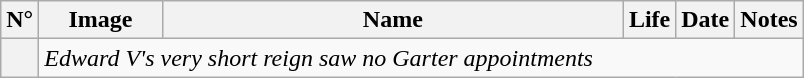<table class="wikitable">
<tr>
<th>N°</th>
<th style="width: 75px;">Image</th>
<th style="width: 300px;">Name</th>
<th>Life</th>
<th>Date</th>
<th>Notes</th>
</tr>
<tr id="Edward V">
<th></th>
<td colspan="5"><em>Edward V's very short reign saw no Garter appointments</em></td>
</tr>
</table>
